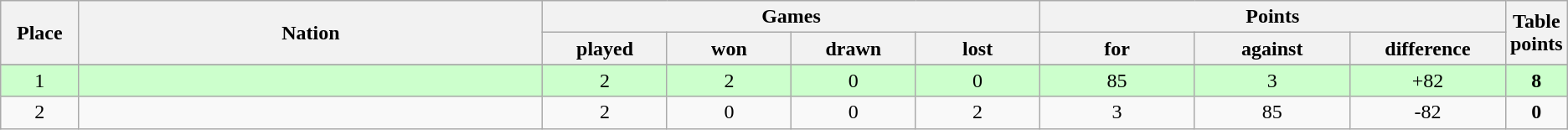<table class="wikitable">
<tr>
<th rowspan=2 width="5%">Place</th>
<th rowspan=2 width="30%">Nation</th>
<th colspan=4 width="25%">Games</th>
<th colspan=3 width="25%">Points</th>
<th rowspan=2 width="10%">Table<br>points</th>
</tr>
<tr>
<th width="8%">played</th>
<th width="8%">won</th>
<th width="8%">drawn</th>
<th width="8%">lost</th>
<th width="10%">for</th>
<th width="10%">against</th>
<th width="10%">difference</th>
</tr>
<tr>
</tr>
<tr bgcolor=#ccffcc align=center>
<td>1</td>
<td align=left></td>
<td>2</td>
<td>2</td>
<td>0</td>
<td>0</td>
<td>85</td>
<td>3</td>
<td>+82</td>
<td><strong>8</strong></td>
</tr>
<tr align=center>
<td>2</td>
<td align=left></td>
<td>2</td>
<td>0</td>
<td>0</td>
<td>2</td>
<td>3</td>
<td>85</td>
<td>-82</td>
<td><strong>0</strong></td>
</tr>
</table>
